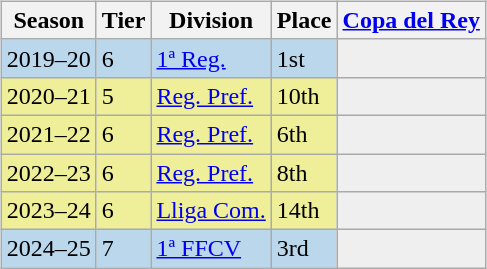<table>
<tr>
<td valign="top" width=0%><br><table class="wikitable">
<tr style="background:#f0f6fa;">
<th>Season</th>
<th>Tier</th>
<th>Division</th>
<th>Place</th>
<th><a href='#'>Copa del Rey</a></th>
</tr>
<tr>
<td style="background:#BBD7EC;">2019–20</td>
<td style="background:#BBD7EC;">6</td>
<td style="background:#BBD7EC;"><a href='#'>1ª Reg.</a></td>
<td style="background:#BBD7EC;">1st</td>
<td style="background:#efefef;"></td>
</tr>
<tr>
<td style="background:#EFEF99;">2020–21</td>
<td style="background:#EFEF99;">5</td>
<td style="background:#EFEF99;"><a href='#'>Reg. Pref.</a></td>
<td style="background:#EFEF99;">10th</td>
<th style="background:#efefef;"></th>
</tr>
<tr>
<td style="background:#EFEF99;">2021–22</td>
<td style="background:#EFEF99;">6</td>
<td style="background:#EFEF99;"><a href='#'>Reg. Pref.</a></td>
<td style="background:#EFEF99;">6th</td>
<th style="background:#efefef;"></th>
</tr>
<tr>
<td style="background:#EFEF99;">2022–23</td>
<td style="background:#EFEF99;">6</td>
<td style="background:#EFEF99;"><a href='#'>Reg. Pref.</a></td>
<td style="background:#EFEF99;">8th</td>
<th style="background:#efefef;"></th>
</tr>
<tr>
<td style="background:#EFEF99;">2023–24</td>
<td style="background:#EFEF99;">6</td>
<td style="background:#EFEF99;"><a href='#'>Lliga Com.</a></td>
<td style="background:#EFEF99;">14th</td>
<th style="background:#efefef;"></th>
</tr>
<tr>
<td style="background:#BBD7EC;">2024–25</td>
<td style="background:#BBD7EC;">7</td>
<td style="background:#BBD7EC;"><a href='#'>1ª FFCV</a></td>
<td style="background:#BBD7EC;">3rd</td>
<td style="background:#efefef;"></td>
</tr>
</table>
</td>
</tr>
</table>
